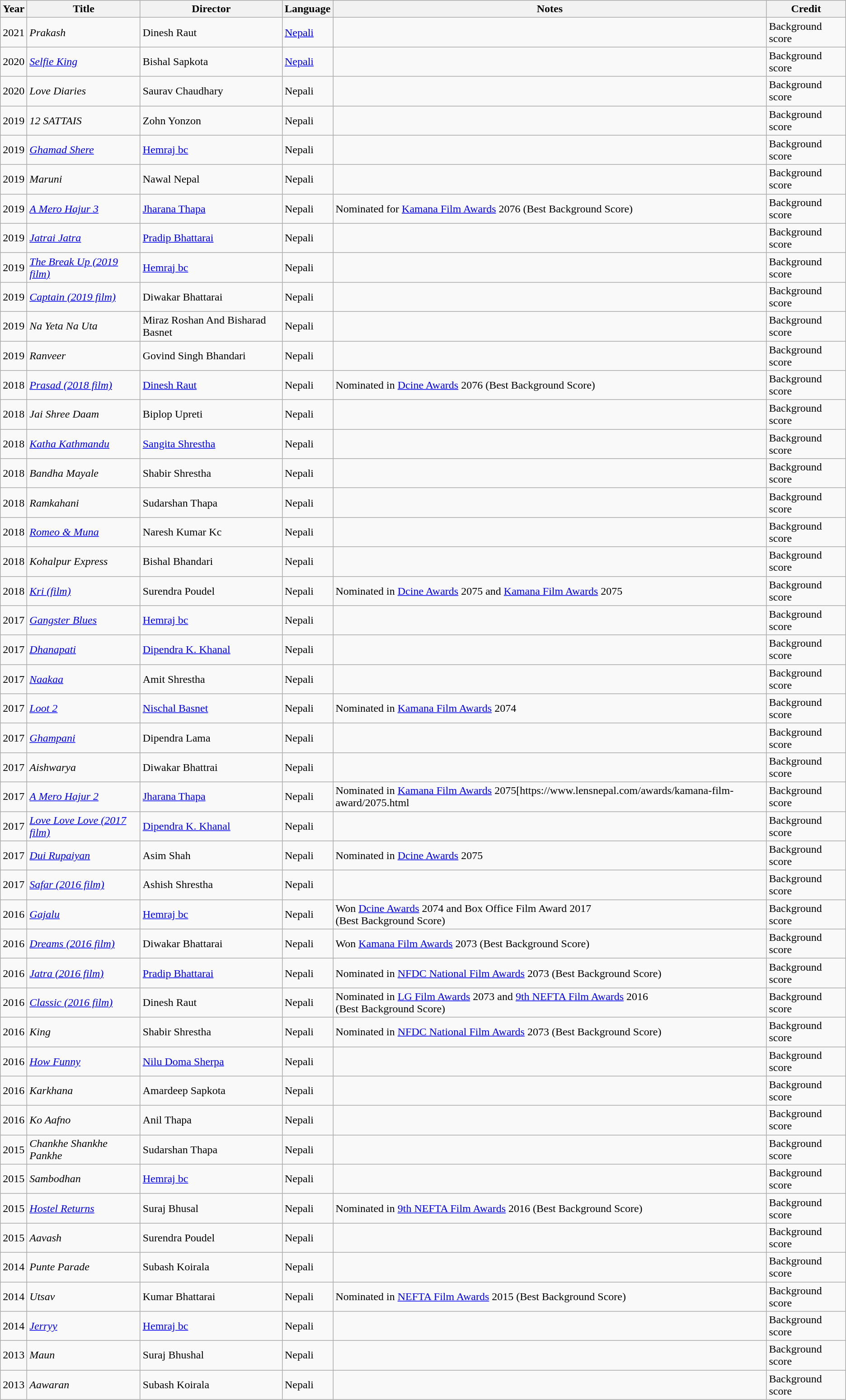<table class="wikitable" border="1">
<tr>
<th>Year</th>
<th>Title</th>
<th>Director</th>
<th>Language</th>
<th>Notes</th>
<th>Credit</th>
</tr>
<tr>
<td>2021</td>
<td><em>Prakash</em></td>
<td>Dinesh Raut</td>
<td><a href='#'>Nepali</a></td>
<td></td>
<td>Background score</td>
</tr>
<tr>
<td>2020</td>
<td><em><a href='#'>Selfie King</a></em></td>
<td>Bishal Sapkota</td>
<td><a href='#'>Nepali</a></td>
<td></td>
<td>Background score</td>
</tr>
<tr>
<td>2020</td>
<td><em>Love Diaries</em></td>
<td>Saurav Chaudhary</td>
<td>Nepali</td>
<td></td>
<td>Background score</td>
</tr>
<tr>
<td>2019</td>
<td><em>12 SATTAIS</em></td>
<td>Zohn Yonzon</td>
<td>Nepali</td>
<td></td>
<td>Background score</td>
</tr>
<tr>
<td>2019</td>
<td><em><a href='#'>Ghamad Shere</a></em></td>
<td><a href='#'>Hemraj bc</a></td>
<td>Nepali</td>
<td></td>
<td>Background score</td>
</tr>
<tr>
<td>2019</td>
<td><em>Maruni</em> </td>
<td>Nawal Nepal</td>
<td>Nepali</td>
<td></td>
<td>Background score</td>
</tr>
<tr>
<td>2019</td>
<td><em><a href='#'>A Mero Hajur 3</a></em></td>
<td><a href='#'>Jharana Thapa</a></td>
<td>Nepali</td>
<td>Nominated for <a href='#'>Kamana Film Awards</a> 2076 (Best Background Score)</td>
<td>Background score</td>
</tr>
<tr>
<td>2019</td>
<td><em><a href='#'>Jatrai Jatra</a></em></td>
<td><a href='#'>Pradip Bhattarai</a></td>
<td>Nepali</td>
<td></td>
<td>Background score</td>
</tr>
<tr>
<td>2019</td>
<td><em><a href='#'>The Break Up (2019 film)</a></em></td>
<td><a href='#'>Hemraj bc</a></td>
<td>Nepali</td>
<td></td>
<td>Background score</td>
</tr>
<tr>
<td>2019</td>
<td><em><a href='#'>Captain (2019 film)</a></em></td>
<td>Diwakar Bhattarai</td>
<td>Nepali</td>
<td></td>
<td>Background score</td>
</tr>
<tr>
<td>2019</td>
<td><em>Na Yeta Na Uta</em> </td>
<td>Miraz Roshan And Bisharad Basnet</td>
<td>Nepali</td>
<td></td>
<td>Background score</td>
</tr>
<tr>
<td>2019</td>
<td><em>Ranveer</em></td>
<td>Govind Singh Bhandari</td>
<td>Nepali</td>
<td></td>
<td>Background score</td>
</tr>
<tr>
<td>2018</td>
<td><em><a href='#'>Prasad (2018 film)</a></em></td>
<td><a href='#'>Dinesh Raut</a></td>
<td>Nepali</td>
<td>Nominated in <a href='#'>Dcine Awards</a> 2076 (Best Background Score)</td>
<td>Background score</td>
</tr>
<tr>
<td>2018</td>
<td><em>Jai Shree Daam</em></td>
<td>Biplop Upreti</td>
<td>Nepali</td>
<td></td>
<td>Background score</td>
</tr>
<tr>
<td>2018</td>
<td><em><a href='#'>Katha Kathmandu</a></em></td>
<td><a href='#'>Sangita Shrestha</a></td>
<td>Nepali</td>
<td></td>
<td>Background score</td>
</tr>
<tr>
<td>2018</td>
<td><em>Bandha Mayale</em></td>
<td>Shabir Shrestha</td>
<td>Nepali</td>
<td></td>
<td>Background score</td>
</tr>
<tr>
<td>2018</td>
<td><em>Ramkahani</em></td>
<td>Sudarshan Thapa</td>
<td>Nepali</td>
<td></td>
<td>Background score</td>
</tr>
<tr>
<td>2018</td>
<td><em><a href='#'>Romeo & Muna</a></em></td>
<td>Naresh Kumar Kc</td>
<td>Nepali</td>
<td></td>
<td>Background score</td>
</tr>
<tr>
<td>2018</td>
<td><em>Kohalpur Express</em></td>
<td>Bishal Bhandari</td>
<td>Nepali</td>
<td></td>
<td>Background score</td>
</tr>
<tr>
<td>2018</td>
<td><em><a href='#'>Kri (film)</a></em></td>
<td>Surendra Poudel</td>
<td>Nepali</td>
<td>Nominated in <a href='#'>Dcine Awards</a> 2075 and <a href='#'>Kamana Film Awards</a> 2075</td>
<td>Background score</td>
</tr>
<tr>
<td>2017</td>
<td><em><a href='#'>Gangster Blues</a></em></td>
<td><a href='#'>Hemraj bc</a></td>
<td>Nepali</td>
<td></td>
<td>Background score</td>
</tr>
<tr>
<td>2017</td>
<td><em><a href='#'>Dhanapati</a></em></td>
<td><a href='#'>Dipendra K. Khanal</a></td>
<td>Nepali</td>
<td></td>
<td>Background score</td>
</tr>
<tr>
<td>2017</td>
<td><em><a href='#'>Naakaa</a></em></td>
<td>Amit Shrestha</td>
<td>Nepali</td>
<td></td>
<td>Background score</td>
</tr>
<tr>
<td>2017</td>
<td><em><a href='#'>Loot 2</a></em></td>
<td><a href='#'>Nischal Basnet</a></td>
<td>Nepali</td>
<td>Nominated in <a href='#'>Kamana Film Awards</a> 2074</td>
<td>Background score</td>
</tr>
<tr>
<td>2017</td>
<td><em><a href='#'>Ghampani</a></em></td>
<td>Dipendra Lama</td>
<td>Nepali</td>
<td></td>
<td>Background score</td>
</tr>
<tr>
<td>2017</td>
<td><em>Aishwarya</em></td>
<td>Diwakar Bhattrai</td>
<td>Nepali</td>
<td></td>
<td>Background score</td>
</tr>
<tr>
<td>2017</td>
<td><em><a href='#'>A Mero Hajur 2</a></em></td>
<td><a href='#'>Jharana Thapa</a></td>
<td>Nepali</td>
<td>Nominated in <a href='#'>Kamana Film Awards</a> 2075[https://www.lensnepal.com/awards/kamana-film-award/2075.html</ref></td>
<td>Background score</td>
</tr>
<tr>
<td>2017</td>
<td><em><a href='#'>Love Love Love (2017 film)</a></em></td>
<td><a href='#'>Dipendra K. Khanal</a></td>
<td>Nepali</td>
<td></td>
<td>Background score</td>
</tr>
<tr>
<td>2017</td>
<td><em><a href='#'>Dui Rupaiyan</a></em></td>
<td>Asim Shah</td>
<td>Nepali</td>
<td>Nominated in <a href='#'>Dcine Awards</a> 2075</td>
<td>Background score</td>
</tr>
<tr>
<td>2017</td>
<td><em><a href='#'>Safar (2016 film)</a></em></td>
<td>Ashish Shrestha</td>
<td>Nepali</td>
<td></td>
<td>Background score</td>
</tr>
<tr>
<td>2016</td>
<td><em><a href='#'>Gajalu</a></em></td>
<td><a href='#'>Hemraj bc</a></td>
<td>Nepali</td>
<td>Won <a href='#'>Dcine Awards</a> 2074  and Box Office Film Award 2017 <br>(Best Background Score)</td>
<td>Background score</td>
</tr>
<tr>
<td>2016</td>
<td><em><a href='#'>Dreams (2016 film)</a></em></td>
<td>Diwakar Bhattarai</td>
<td>Nepali</td>
<td>Won <a href='#'>Kamana Film Awards</a> 2073 (Best Background Score)</td>
<td>Background score</td>
</tr>
<tr>
<td>2016</td>
<td><em><a href='#'>Jatra (2016 film)</a></em></td>
<td><a href='#'>Pradip Bhattarai</a></td>
<td>Nepali</td>
<td>Nominated in <a href='#'>NFDC National Film Awards</a> 2073 (Best Background Score)</td>
<td>Background score</td>
</tr>
<tr>
<td>2016</td>
<td><em><a href='#'>Classic (2016 film)</a></em></td>
<td>Dinesh Raut</td>
<td>Nepali</td>
<td>Nominated in <a href='#'>LG Film Awards</a> 2073  and <a href='#'>9th NEFTA Film Awards</a> 2016 <br>(Best Background Score)</td>
<td>Background score</td>
</tr>
<tr>
<td>2016</td>
<td><em>King</em> </td>
<td>Shabir Shrestha</td>
<td>Nepali</td>
<td>Nominated in <a href='#'>NFDC National Film Awards</a> 2073  (Best Background Score)</td>
<td>Background score</td>
</tr>
<tr>
<td>2016</td>
<td><em><a href='#'>How Funny</a></em></td>
<td><a href='#'>Nilu Doma Sherpa</a></td>
<td>Nepali</td>
<td></td>
<td>Background score</td>
</tr>
<tr>
<td>2016</td>
<td><em>Karkhana</em></td>
<td>Amardeep Sapkota</td>
<td>Nepali</td>
<td></td>
<td>Background score</td>
</tr>
<tr>
<td>2016</td>
<td><em>Ko Aafno</em></td>
<td>Anil Thapa</td>
<td>Nepali</td>
<td></td>
<td>Background score</td>
</tr>
<tr>
<td>2015</td>
<td><em>Chankhe Shankhe Pankhe</em></td>
<td>Sudarshan Thapa</td>
<td>Nepali</td>
<td></td>
<td>Background score</td>
</tr>
<tr>
<td>2015</td>
<td><em>Sambodhan</em></td>
<td><a href='#'>Hemraj bc</a></td>
<td>Nepali</td>
<td></td>
<td>Background score</td>
</tr>
<tr>
<td>2015</td>
<td><em><a href='#'>Hostel Returns</a></em></td>
<td>Suraj Bhusal</td>
<td>Nepali</td>
<td>Nominated in <a href='#'>9th NEFTA Film Awards</a> 2016 (Best Background Score)</td>
<td>Background score</td>
</tr>
<tr>
<td>2015</td>
<td><em>Aavash</em></td>
<td>Surendra Poudel</td>
<td>Nepali</td>
<td></td>
<td>Background score</td>
</tr>
<tr>
<td>2014</td>
<td><em>Punte Parade</em></td>
<td>Subash Koirala</td>
<td>Nepali</td>
<td></td>
<td>Background score</td>
</tr>
<tr>
<td>2014</td>
<td><em>Utsav</em></td>
<td>Kumar Bhattarai</td>
<td>Nepali</td>
<td>Nominated in <a href='#'>NEFTA Film Awards</a> 2015 (Best Background Score)</td>
<td>Background score</td>
</tr>
<tr>
<td>2014</td>
<td><em><a href='#'>Jerryy</a></em></td>
<td><a href='#'>Hemraj bc</a></td>
<td>Nepali</td>
<td></td>
<td>Background score</td>
</tr>
<tr>
<td>2013</td>
<td><em>Maun</em></td>
<td>Suraj Bhushal</td>
<td>Nepali</td>
<td></td>
<td>Background score</td>
</tr>
<tr>
<td>2013</td>
<td><em>Aawaran</em> </td>
<td>Subash Koirala</td>
<td>Nepali</td>
<td></td>
<td>Background score</td>
</tr>
</table>
